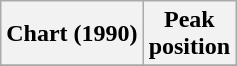<table class="wikitable plainrowheaders">
<tr>
<th>Chart (1990)</th>
<th>Peak<br>position</th>
</tr>
<tr>
</tr>
</table>
